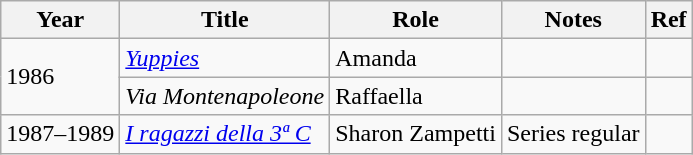<table class="wikitable">
<tr>
<th>Year</th>
<th>Title</th>
<th>Role</th>
<th>Notes</th>
<th><abbr>Ref</abbr></th>
</tr>
<tr>
<td rowspan="2">1986</td>
<td><em><a href='#'>Yuppies</a></em></td>
<td>Amanda</td>
<td></td>
<td></td>
</tr>
<tr>
<td><em>Via Montenapoleone</em></td>
<td>Raffaella</td>
<td></td>
<td></td>
</tr>
<tr>
<td>1987–1989</td>
<td><em><a href='#'>I ragazzi della 3ª C</a></em></td>
<td>Sharon Zampetti</td>
<td>Series regular</td>
<td></td>
</tr>
</table>
